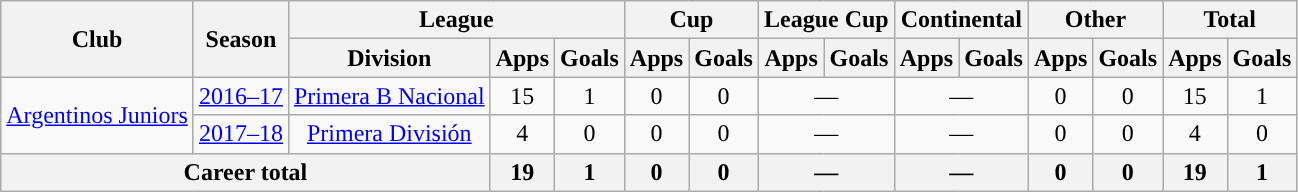<table class="wikitable" style="text-align:center">
<tr>
<th rowspan="2">Club</th>
<th rowspan="2">Season</th>
<th colspan="3">League</th>
<th colspan="2">Cup</th>
<th colspan="2">League Cup</th>
<th colspan="2">Continental</th>
<th colspan="2">Other</th>
<th colspan="2">Total</th>
</tr>
<tr>
<th>Division</th>
<th>Apps</th>
<th>Goals</th>
<th>Apps</th>
<th>Goals</th>
<th>Apps</th>
<th>Goals</th>
<th>Apps</th>
<th>Goals</th>
<th>Apps</th>
<th>Goals</th>
<th>Apps</th>
<th>Goals</th>
</tr>
<tr>
<td rowspan="2"><a href='#'>Argentinos Juniors</a></td>
<td><a href='#'>2016–17</a></td>
<td rowspan="1"><a href='#'>Primera B Nacional</a></td>
<td>15</td>
<td>1</td>
<td>0</td>
<td>0</td>
<td colspan="2">—</td>
<td colspan="2">—</td>
<td>0</td>
<td>0</td>
<td>15</td>
<td>1</td>
</tr>
<tr>
<td><a href='#'>2017–18</a></td>
<td rowspan="1"><a href='#'>Primera División</a></td>
<td>4</td>
<td>0</td>
<td>0</td>
<td>0</td>
<td colspan="2">—</td>
<td colspan="2">—</td>
<td>0</td>
<td>0</td>
<td>4</td>
<td>0</td>
</tr>
<tr>
<th colspan="3">Career total</th>
<th>19</th>
<th>1</th>
<th>0</th>
<th>0</th>
<th colspan="2">—</th>
<th colspan="2">—</th>
<th>0</th>
<th>0</th>
<th>19</th>
<th>1</th>
</tr>
</table>
